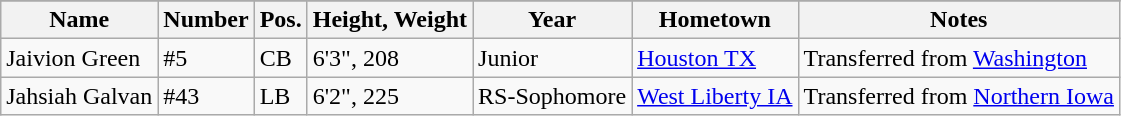<table class="wikitable sortable collapsible">
<tr>
</tr>
<tr>
<th>Name</th>
<th>Number</th>
<th>Pos.</th>
<th>Height, Weight</th>
<th>Year</th>
<th>Hometown</th>
<th class="unsortable">Notes</th>
</tr>
<tr>
<td>Jaivion Green</td>
<td>#5</td>
<td>CB</td>
<td>6'3", 208</td>
<td>Junior</td>
<td><a href='#'>Houston TX</a></td>
<td>Transferred from <a href='#'>Washington</a></td>
</tr>
<tr>
<td>Jahsiah Galvan</td>
<td>#43</td>
<td>LB</td>
<td>6'2", 225</td>
<td>RS-Sophomore</td>
<td><a href='#'>West Liberty IA</a></td>
<td>Transferred from <a href='#'>Northern Iowa</a></td>
</tr>
</table>
